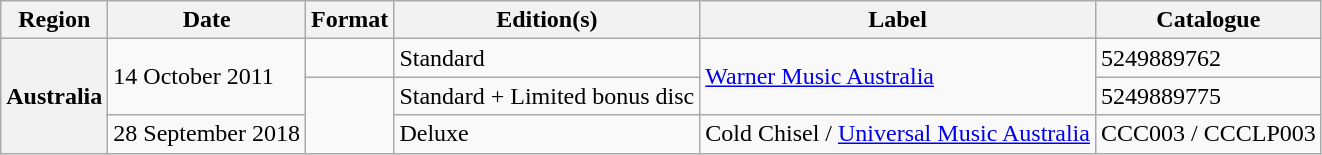<table class="wikitable plainrowheaders">
<tr>
<th scope="col">Region</th>
<th scope="col">Date</th>
<th scope="col">Format</th>
<th scope="col">Edition(s)</th>
<th scope="col">Label</th>
<th scope="col">Catalogue</th>
</tr>
<tr>
<th scope="row" rowspan="3">Australia</th>
<td rowspan="2">14 October 2011</td>
<td></td>
<td>Standard</td>
<td rowspan="2"><a href='#'>Warner Music Australia</a></td>
<td>5249889762</td>
</tr>
<tr>
<td rowspan="2"></td>
<td>Standard + Limited bonus disc</td>
<td>5249889775</td>
</tr>
<tr>
<td>28 September 2018</td>
<td>Deluxe</td>
<td>Cold Chisel / <a href='#'>Universal Music Australia</a></td>
<td>CCC003 / CCCLP003</td>
</tr>
</table>
